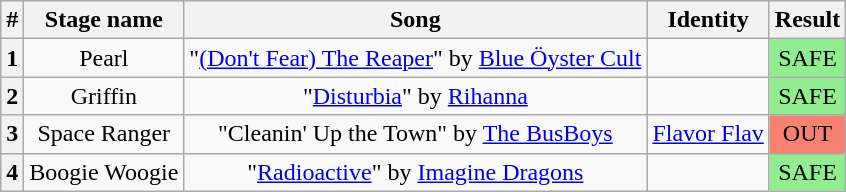<table class="wikitable plainrowheaders" style="text-align: center;">
<tr>
<th>#</th>
<th>Stage name</th>
<th>Song</th>
<th>Identity</th>
<th>Result</th>
</tr>
<tr>
<th>1</th>
<td>Pearl</td>
<td>"<a href='#'>(Don't Fear) The Reaper</a>" by <a href='#'>Blue Öyster Cult</a></td>
<td></td>
<td bgcolor=lightgreen>SAFE</td>
</tr>
<tr>
<th>2</th>
<td>Griffin</td>
<td>"<a href='#'>Disturbia</a>" by <a href='#'>Rihanna</a></td>
<td></td>
<td bgcolor=lightgreen>SAFE</td>
</tr>
<tr>
<th>3</th>
<td>Space Ranger</td>
<td>"Cleanin' Up the Town" by <a href='#'>The BusBoys</a></td>
<td><a href='#'>Flavor Flav</a></td>
<td bgcolor="salmon">OUT</td>
</tr>
<tr>
<th>4</th>
<td>Boogie Woogie</td>
<td>"<a href='#'>Radioactive</a>" by <a href='#'>Imagine Dragons</a></td>
<td></td>
<td bgcolor=lightgreen>SAFE</td>
</tr>
</table>
